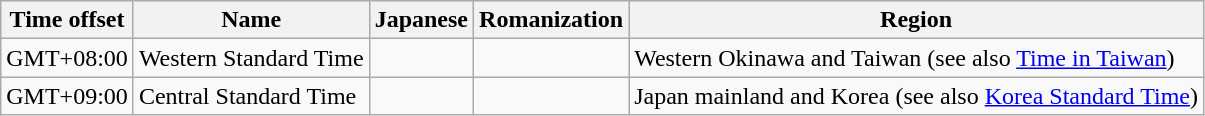<table class=wikitable>
<tr>
<th>Time offset</th>
<th>Name</th>
<th>Japanese</th>
<th>Romanization</th>
<th>Region</th>
</tr>
<tr>
<td>GMT+08:00</td>
<td>Western Standard Time</td>
<td></td>
<td></td>
<td>Western Okinawa and Taiwan (see also <a href='#'>Time in Taiwan</a>)</td>
</tr>
<tr>
<td>GMT+09:00</td>
<td>Central Standard Time</td>
<td></td>
<td></td>
<td>Japan mainland and Korea (see also <a href='#'>Korea Standard Time</a>)</td>
</tr>
</table>
